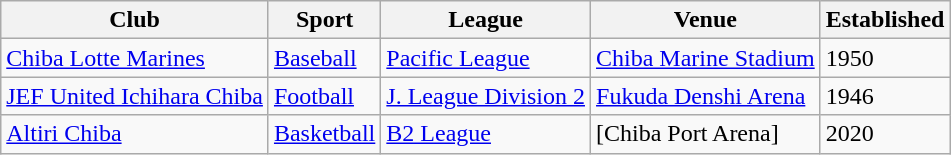<table class="wikitable">
<tr>
<th scope="col">Club</th>
<th scope="col">Sport</th>
<th scope="col">League</th>
<th scope="col">Venue</th>
<th scope="col">Established</th>
</tr>
<tr>
<td><a href='#'>Chiba Lotte Marines</a></td>
<td><a href='#'>Baseball</a></td>
<td><a href='#'>Pacific League</a></td>
<td><a href='#'>Chiba Marine Stadium</a></td>
<td>1950</td>
</tr>
<tr>
<td><a href='#'>JEF United Ichihara Chiba</a></td>
<td><a href='#'>Football</a></td>
<td><a href='#'>J. League Division 2</a></td>
<td><a href='#'>Fukuda Denshi Arena</a></td>
<td>1946</td>
</tr>
<tr>
<td><a href='#'>Altiri Chiba</a></td>
<td><a href='#'>Basketball</a></td>
<td><a href='#'>B2 League</a></td>
<td>[Chiba Port Arena]</td>
<td>2020</td>
</tr>
</table>
